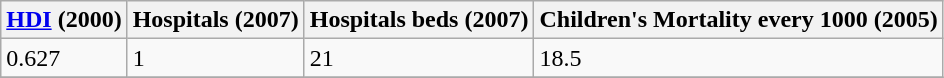<table class="wikitable" border="1">
<tr>
<th><a href='#'>HDI</a> (2000)</th>
<th>Hospitals (2007)</th>
<th>Hospitals beds (2007)</th>
<th>Children's Mortality every 1000 (2005)</th>
</tr>
<tr>
<td>0.627</td>
<td>1</td>
<td>21</td>
<td>18.5</td>
</tr>
<tr>
</tr>
</table>
